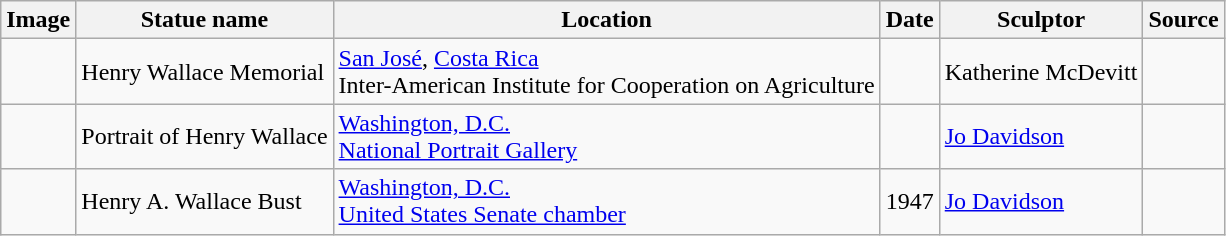<table class="wikitable sortable">
<tr>
<th scope="col" class="unsortable">Image</th>
<th scope="col">Statue name</th>
<th scope="col">Location</th>
<th scope="col">Date</th>
<th scope="col">Sculptor</th>
<th scope="col" class="unsortable">Source</th>
</tr>
<tr>
<td></td>
<td>Henry Wallace Memorial</td>
<td><a href='#'>San José</a>, <a href='#'>Costa Rica</a><br>Inter-American Institute for Cooperation on Agriculture</td>
<td></td>
<td>Katherine McDevitt</td>
<td></td>
</tr>
<tr>
<td></td>
<td>Portrait of Henry Wallace</td>
<td><a href='#'>Washington, D.C.</a><br><a href='#'>National Portrait Gallery</a></td>
<td></td>
<td><a href='#'>Jo Davidson</a></td>
<td></td>
</tr>
<tr>
<td></td>
<td>Henry A. Wallace Bust</td>
<td><a href='#'>Washington, D.C.</a><br><a href='#'>United States Senate chamber</a></td>
<td>1947</td>
<td><a href='#'>Jo Davidson</a></td>
<td></td>
</tr>
</table>
